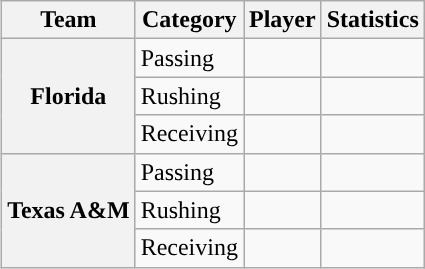<table class="wikitable" style="float:right">
<tr>
<th>Team</th>
<th>Category</th>
<th>Player</th>
<th>Statistics</th>
</tr>
<tr>
<th rowspan=3>Florida</th>
<td>Passing</td>
<td></td>
<td></td>
</tr>
<tr>
<td>Rushing</td>
<td></td>
<td></td>
</tr>
<tr>
<td>Receiving</td>
<td></td>
<td></td>
</tr>
<tr>
<th rowspan=3>Texas A&M</th>
<td>Passing</td>
<td></td>
<td></td>
</tr>
<tr>
<td>Rushing</td>
<td></td>
<td></td>
</tr>
<tr>
<td>Receiving</td>
<td></td>
<td></td>
</tr>
</table>
